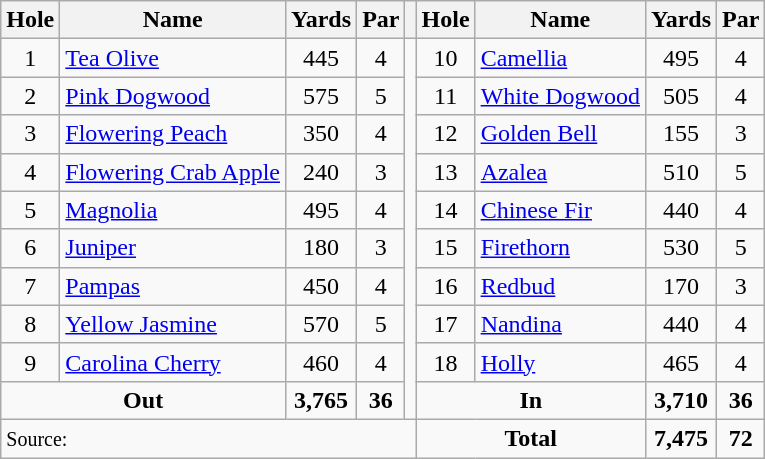<table class=wikitable style="text-align: center">
<tr>
<th>Hole</th>
<th>Name</th>
<th>Yards</th>
<th>Par</th>
<th></th>
<th>Hole</th>
<th>Name</th>
<th>Yards</th>
<th>Par</th>
</tr>
<tr>
<td>1</td>
<td align=left><a href='#'>Tea Olive</a></td>
<td>445</td>
<td>4</td>
<td rowspan=10></td>
<td>10</td>
<td align=left><a href='#'>Camellia</a></td>
<td>495</td>
<td>4</td>
</tr>
<tr>
<td>2</td>
<td align=left><a href='#'>Pink Dogwood</a></td>
<td>575</td>
<td>5</td>
<td>11</td>
<td align=left><a href='#'>White Dogwood</a></td>
<td>505</td>
<td>4</td>
</tr>
<tr>
<td>3</td>
<td align=left><a href='#'>Flowering Peach</a></td>
<td>350</td>
<td>4</td>
<td>12</td>
<td align=left><a href='#'>Golden Bell</a></td>
<td>155</td>
<td>3</td>
</tr>
<tr>
<td>4</td>
<td align=left><a href='#'>Flowering Crab Apple</a></td>
<td>240</td>
<td>3</td>
<td>13</td>
<td align=left><a href='#'>Azalea</a></td>
<td>510</td>
<td>5</td>
</tr>
<tr>
<td>5</td>
<td align=left><a href='#'>Magnolia</a></td>
<td>495</td>
<td>4</td>
<td>14</td>
<td align=left><a href='#'>Chinese Fir</a></td>
<td>440</td>
<td>4</td>
</tr>
<tr>
<td>6</td>
<td align=left><a href='#'>Juniper</a></td>
<td>180</td>
<td>3</td>
<td>15</td>
<td align=left><a href='#'>Firethorn</a></td>
<td>530</td>
<td>5</td>
</tr>
<tr>
<td>7</td>
<td align=left><a href='#'>Pampas</a></td>
<td>450</td>
<td>4</td>
<td>16</td>
<td align=left><a href='#'>Redbud</a></td>
<td>170</td>
<td>3</td>
</tr>
<tr>
<td>8</td>
<td align=left><a href='#'>Yellow Jasmine</a></td>
<td>570</td>
<td>5</td>
<td>17</td>
<td align=left><a href='#'>Nandina</a></td>
<td>440</td>
<td>4</td>
</tr>
<tr>
<td>9</td>
<td align=left><a href='#'>Carolina Cherry</a></td>
<td>460</td>
<td>4</td>
<td>18</td>
<td align=left><a href='#'>Holly</a></td>
<td>465</td>
<td>4</td>
</tr>
<tr>
<td colspan=2><strong>Out</strong></td>
<td><strong>3,765</strong></td>
<td><strong>36</strong></td>
<td colspan=2><strong>In</strong></td>
<td><strong>3,710</strong></td>
<td><strong>36</strong></td>
</tr>
<tr>
<td colspan=5 align=left><small>Source:</small></td>
<td colspan=2><strong>Total</strong></td>
<td><strong>7,475</strong></td>
<td><strong>72</strong></td>
</tr>
</table>
